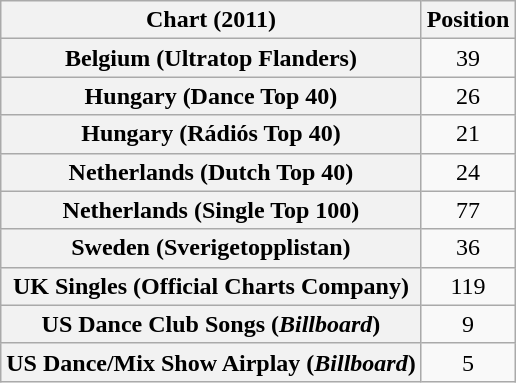<table class="wikitable sortable plainrowheaders" style="text-align:center;">
<tr>
<th scope="col">Chart (2011)</th>
<th scope="col">Position</th>
</tr>
<tr>
<th scope="row">Belgium (Ultratop Flanders)</th>
<td>39</td>
</tr>
<tr>
<th scope="row">Hungary (Dance Top 40)</th>
<td>26</td>
</tr>
<tr>
<th scope="row">Hungary (Rádiós Top 40)</th>
<td align="center">21</td>
</tr>
<tr>
<th scope="row">Netherlands (Dutch Top 40)</th>
<td>24</td>
</tr>
<tr>
<th scope="row">Netherlands (Single Top 100)</th>
<td>77</td>
</tr>
<tr>
<th scope="row">Sweden (Sverigetopplistan)</th>
<td>36</td>
</tr>
<tr>
<th scope="row">UK Singles (Official Charts Company)</th>
<td>119</td>
</tr>
<tr>
<th scope="row">US Dance Club Songs (<em>Billboard</em>)</th>
<td>9</td>
</tr>
<tr>
<th scope="row">US Dance/Mix Show Airplay (<em>Billboard</em>)</th>
<td>5</td>
</tr>
</table>
